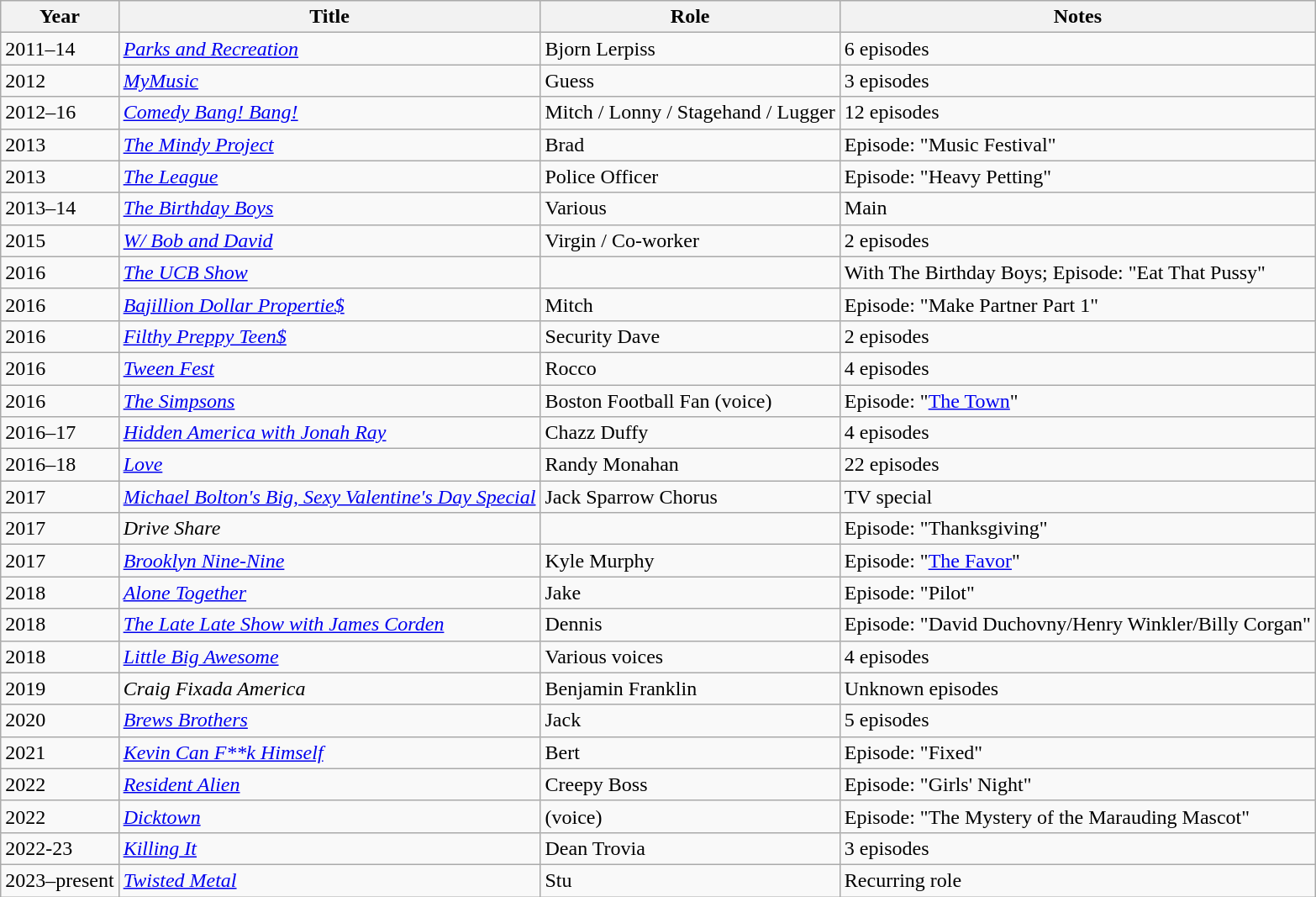<table class="wikitable">
<tr>
<th>Year</th>
<th>Title</th>
<th>Role</th>
<th>Notes</th>
</tr>
<tr>
<td>2011–14</td>
<td><em><a href='#'>Parks and Recreation</a></em></td>
<td>Bjorn Lerpiss</td>
<td>6 episodes</td>
</tr>
<tr>
<td>2012</td>
<td><em><a href='#'>MyMusic</a></em></td>
<td>Guess</td>
<td>3 episodes</td>
</tr>
<tr>
<td>2012–16</td>
<td><em><a href='#'>Comedy Bang! Bang!</a></em></td>
<td>Mitch / Lonny / Stagehand / Lugger</td>
<td>12 episodes</td>
</tr>
<tr>
<td>2013</td>
<td><em><a href='#'>The Mindy Project</a></em></td>
<td>Brad</td>
<td>Episode: "Music Festival"</td>
</tr>
<tr>
<td>2013</td>
<td><em><a href='#'>The League</a></em></td>
<td>Police Officer</td>
<td>Episode: "Heavy Petting"</td>
</tr>
<tr>
<td>2013–14</td>
<td><em><a href='#'>The Birthday Boys</a></em></td>
<td>Various</td>
<td>Main</td>
</tr>
<tr>
<td>2015</td>
<td><em><a href='#'>W/ Bob and David</a></em></td>
<td>Virgin / Co-worker</td>
<td>2 episodes</td>
</tr>
<tr>
<td>2016</td>
<td><em><a href='#'>The UCB Show</a></em></td>
<td></td>
<td>With The Birthday Boys; Episode: "Eat That Pussy"</td>
</tr>
<tr>
<td>2016</td>
<td><em><a href='#'>Bajillion Dollar Propertie$</a></em></td>
<td>Mitch</td>
<td>Episode: "Make Partner Part 1"</td>
</tr>
<tr>
<td>2016</td>
<td><em><a href='#'>Filthy Preppy Teen$</a></em></td>
<td>Security Dave</td>
<td>2 episodes</td>
</tr>
<tr>
<td>2016</td>
<td><em><a href='#'>Tween Fest</a></em></td>
<td>Rocco</td>
<td>4 episodes</td>
</tr>
<tr>
<td>2016</td>
<td><em><a href='#'>The Simpsons</a></em></td>
<td>Boston Football Fan (voice)</td>
<td>Episode: "<a href='#'>The Town</a>"</td>
</tr>
<tr>
<td>2016–17</td>
<td><em><a href='#'>Hidden America with Jonah Ray</a></em></td>
<td>Chazz Duffy</td>
<td>4 episodes</td>
</tr>
<tr>
<td>2016–18</td>
<td><em><a href='#'>Love</a></em></td>
<td>Randy Monahan</td>
<td>22 episodes</td>
</tr>
<tr>
<td>2017</td>
<td><em><a href='#'>Michael Bolton's Big, Sexy Valentine's Day Special</a></em></td>
<td>Jack Sparrow Chorus</td>
<td>TV special</td>
</tr>
<tr>
<td>2017</td>
<td><em>Drive Share</em></td>
<td></td>
<td>Episode: "Thanksgiving"</td>
</tr>
<tr>
<td>2017</td>
<td><em><a href='#'>Brooklyn Nine-Nine</a></em></td>
<td>Kyle Murphy</td>
<td>Episode: "<a href='#'>The Favor</a>"</td>
</tr>
<tr>
<td>2018</td>
<td><em><a href='#'>Alone Together</a></em></td>
<td>Jake</td>
<td>Episode: "Pilot"</td>
</tr>
<tr>
<td>2018</td>
<td><em><a href='#'>The Late Late Show with James Corden</a></em></td>
<td>Dennis</td>
<td>Episode: "David Duchovny/Henry Winkler/Billy Corgan"</td>
</tr>
<tr>
<td>2018</td>
<td><em><a href='#'>Little Big Awesome</a></em></td>
<td>Various voices</td>
<td>4 episodes</td>
</tr>
<tr>
<td>2019</td>
<td><em>Craig Fixada America</em></td>
<td>Benjamin Franklin</td>
<td>Unknown episodes</td>
</tr>
<tr>
<td>2020</td>
<td><em><a href='#'>Brews Brothers</a></em></td>
<td>Jack</td>
<td>5 episodes</td>
</tr>
<tr>
<td>2021</td>
<td><em><a href='#'>Kevin Can F**k Himself</a></em></td>
<td>Bert</td>
<td>Episode: "Fixed"</td>
</tr>
<tr>
<td>2022</td>
<td><em><a href='#'>Resident Alien</a></em></td>
<td>Creepy Boss</td>
<td>Episode: "Girls' Night"</td>
</tr>
<tr>
<td>2022</td>
<td><em><a href='#'>Dicktown</a></em></td>
<td>(voice)</td>
<td>Episode: "The Mystery of the Marauding Mascot"</td>
</tr>
<tr>
<td>2022-23</td>
<td><em><a href='#'>Killing It</a></em></td>
<td>Dean Trovia</td>
<td>3 episodes</td>
</tr>
<tr>
<td>2023–present</td>
<td><em><a href='#'>Twisted Metal</a></em></td>
<td>Stu</td>
<td>Recurring role</td>
</tr>
</table>
